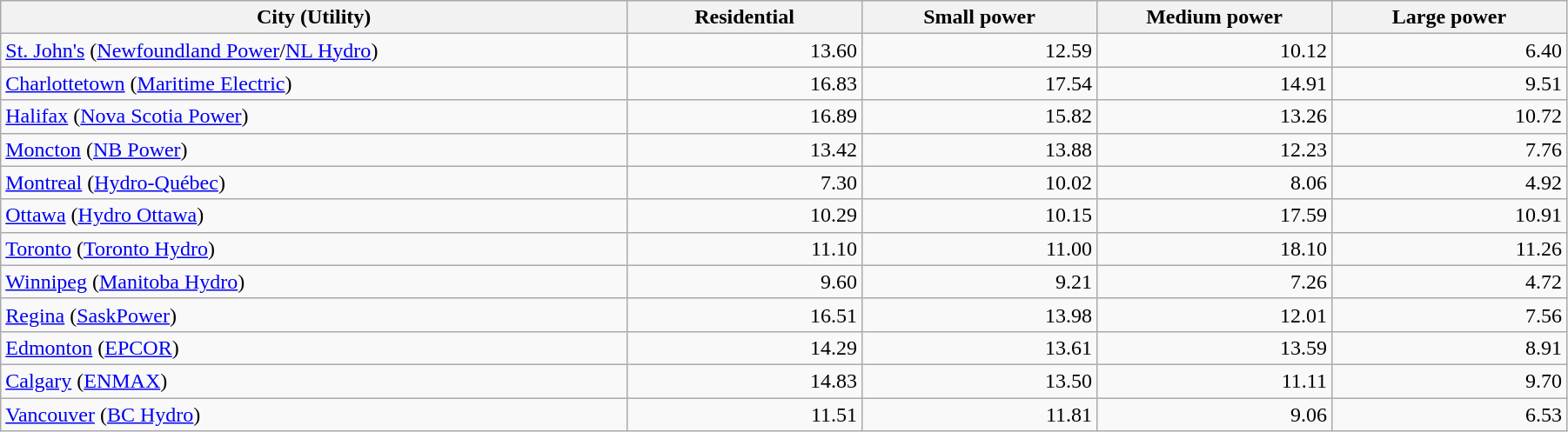<table class="wikitable sortable" style="text-align:right; width:95%;">
<tr>
<th scope="col" style="width:40%;" class=unsortable>City (Utility)</th>
<th scope="col" style="width:15%;">Residential<br></th>
<th scope="col" style="width:15%;">Small power<br></th>
<th scope="col" style="width:15%;">Medium power<br></th>
<th scope="col" style="width:15%;">Large power<br></th>
</tr>
<tr>
<td scope="row" style="text-align:left; width:40%;"><a href='#'>St. John's</a> (<a href='#'>Newfoundland Power</a>/<a href='#'>NL Hydro</a>)</td>
<td>13.60</td>
<td>12.59</td>
<td>10.12</td>
<td>6.40</td>
</tr>
<tr>
<td scope="row" style="text-align:left;"><a href='#'>Charlottetown</a> (<a href='#'>Maritime Electric</a>)</td>
<td>16.83</td>
<td>17.54</td>
<td>14.91</td>
<td>9.51</td>
</tr>
<tr>
<td scope="row" style="text-align:left;"><a href='#'>Halifax</a> (<a href='#'>Nova Scotia Power</a>)</td>
<td>16.89</td>
<td>15.82</td>
<td>13.26</td>
<td>10.72</td>
</tr>
<tr>
<td scope="row" style="text-align:left;"><a href='#'>Moncton</a> (<a href='#'>NB Power</a>)</td>
<td>13.42</td>
<td>13.88</td>
<td>12.23</td>
<td>7.76</td>
</tr>
<tr>
<td scope="row" style="text-align:left;"><a href='#'>Montreal</a> (<a href='#'>Hydro-Québec</a>)</td>
<td>7.30</td>
<td>10.02</td>
<td>8.06</td>
<td>4.92</td>
</tr>
<tr>
<td scope="row" style="text-align:left;"><a href='#'>Ottawa</a> (<a href='#'>Hydro Ottawa</a>)</td>
<td>10.29</td>
<td>10.15</td>
<td>17.59</td>
<td>10.91</td>
</tr>
<tr>
<td scope="row" style="text-align:left;"><a href='#'>Toronto</a> (<a href='#'>Toronto Hydro</a>)</td>
<td>11.10</td>
<td>11.00</td>
<td>18.10</td>
<td>11.26</td>
</tr>
<tr>
<td scope="row" style="text-align:left;"><a href='#'>Winnipeg</a> (<a href='#'>Manitoba Hydro</a>)</td>
<td>9.60</td>
<td>9.21</td>
<td>7.26</td>
<td>4.72</td>
</tr>
<tr>
<td scope="row" style="text-align:left;"><a href='#'>Regina</a> (<a href='#'>SaskPower</a>)</td>
<td>16.51</td>
<td>13.98</td>
<td>12.01</td>
<td>7.56</td>
</tr>
<tr>
<td scope="row" style="text-align:left;"><a href='#'>Edmonton</a> (<a href='#'>EPCOR</a>)</td>
<td>14.29</td>
<td>13.61</td>
<td>13.59</td>
<td>8.91</td>
</tr>
<tr>
<td scope="row" style="text-align:left;"><a href='#'>Calgary</a> (<a href='#'>ENMAX</a>)</td>
<td>14.83</td>
<td>13.50</td>
<td>11.11</td>
<td>9.70</td>
</tr>
<tr>
<td scope="row" style="text-align:left;"><a href='#'>Vancouver</a> (<a href='#'>BC Hydro</a>)</td>
<td>11.51</td>
<td>11.81</td>
<td>9.06</td>
<td>6.53</td>
</tr>
</table>
